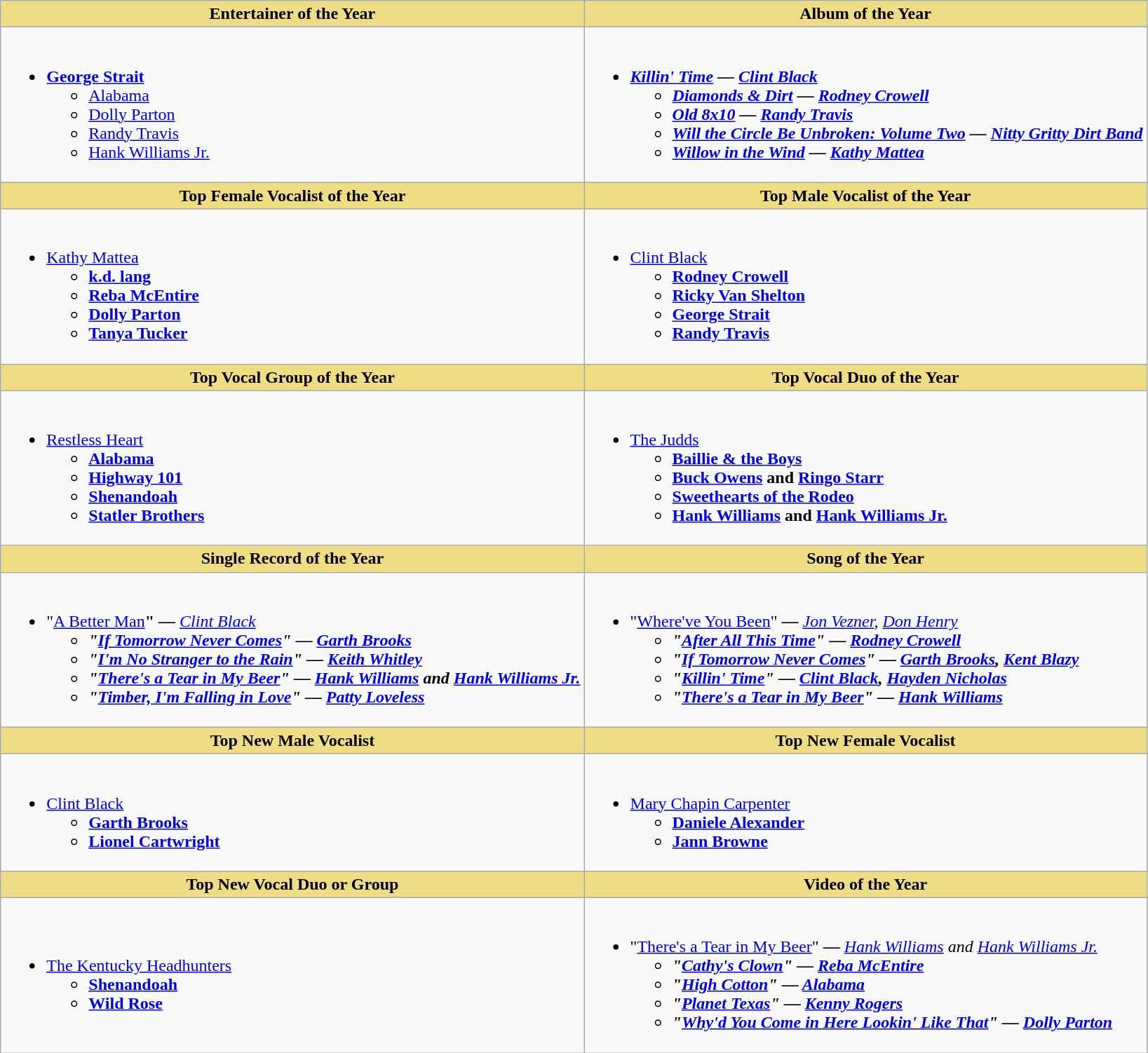<table class="wikitable">
<tr>
<th style="background:#EEDD85; width=50%">Entertainer of the Year</th>
<th style="background:#EEDD85; width=50%">Album of the Year</th>
</tr>
<tr>
<td style="vertical-align:top"><br><ul><li><strong><a href='#'>George Strait</a></strong><ul><li><a href='#'>Alabama</a></li><li><a href='#'>Dolly Parton</a></li><li><a href='#'>Randy Travis</a></li><li><a href='#'>Hank Williams Jr.</a></li></ul></li></ul></td>
<td style="vertical-align:top"><br><ul><li><strong><em><a href='#'>Killin' Time</a><em> — <a href='#'>Clint Black</a><strong><ul><li></em><a href='#'>Diamonds & Dirt</a><em> — <a href='#'>Rodney Crowell</a></li><li></em><a href='#'>Old 8x10</a><em> — <a href='#'>Randy Travis</a></li><li></em><a href='#'>Will the Circle Be Unbroken: Volume Two</a><em> — <a href='#'>Nitty Gritty Dirt Band</a></li><li></em><a href='#'>Willow in the Wind</a><em> — <a href='#'>Kathy Mattea</a></li></ul></li></ul></td>
</tr>
<tr>
<th style="background:#EEDD82; width=50%">Top Female Vocalist of the Year</th>
<th style="background:#EEDD82; width=50%">Top Male Vocalist of the Year</th>
</tr>
<tr>
<td style="vertical-align:top"><br><ul><li></strong><a href='#'>Kathy Mattea</a><strong><ul><li><a href='#'>k.d. lang</a></li><li><a href='#'>Reba McEntire</a></li><li><a href='#'>Dolly Parton</a></li><li><a href='#'>Tanya Tucker</a></li></ul></li></ul></td>
<td style="vertical-align:top"><br><ul><li></strong><a href='#'>Clint Black</a><strong><ul><li><a href='#'>Rodney Crowell</a></li><li><a href='#'>Ricky Van Shelton</a></li><li><a href='#'>George Strait</a></li><li><a href='#'>Randy Travis</a></li></ul></li></ul></td>
</tr>
<tr>
<th style="background:#EEDD82; width=50%">Top Vocal Group of the Year</th>
<th style="background:#EEDD82; width=50%">Top Vocal Duo of the Year</th>
</tr>
<tr>
<td style="vertical-align:top"><br><ul><li></strong><a href='#'>Restless Heart</a><strong><ul><li><a href='#'>Alabama</a></li><li><a href='#'>Highway 101</a></li><li><a href='#'>Shenandoah</a></li><li><a href='#'>Statler Brothers</a></li></ul></li></ul></td>
<td style="vertical-align:top"><br><ul><li></strong><a href='#'>The Judds</a><strong><ul><li><a href='#'>Baillie & the Boys</a></li><li><a href='#'>Buck Owens</a> and <a href='#'>Ringo Starr</a></li><li><a href='#'>Sweethearts of the Rodeo</a></li><li><a href='#'>Hank Williams</a> and <a href='#'>Hank Williams Jr.</a></li></ul></li></ul></td>
</tr>
<tr>
<th style="background:#EEDD82; width=50%">Single Record of the Year</th>
<th style="background:#EEDD82; width=50%">Song of the Year</th>
</tr>
<tr>
<td style="vertical-align:top"><br><ul><li>"<a href='#'></strong>A Better Man<strong></a>" </em>—<em> </strong><a href='#'>Clint Black</a><strong><ul><li>"<a href='#'>If Tomorrow Never Comes</a>" </em>—<em> <a href='#'>Garth Brooks</a></li><li>"<a href='#'>I'm No Stranger to the Rain</a>" </em>—<em> <a href='#'>Keith Whitley</a></li><li>"<a href='#'>There's a Tear in My Beer</a>" </em>—<em> <a href='#'>Hank Williams</a> and <a href='#'>Hank Williams Jr.</a></li><li>"<a href='#'>Timber, I'm Falling in Love</a>" </em>—<em> <a href='#'>Patty Loveless</a></li></ul></li></ul></td>
<td style="vertical-align:top"><br><ul><li></strong>"<a href='#'>Where've You Been</a>"<strong> </em>—<em> </strong><a href='#'>Jon Vezner</a>, <a href='#'>Don Henry</a><strong><ul><li>"<a href='#'>After All This Time</a>" </em>—<em> <a href='#'>Rodney Crowell</a></li><li>"<a href='#'>If Tomorrow Never Comes</a>" </em>—<em> <a href='#'>Garth Brooks</a>, <a href='#'>Kent Blazy</a></li><li>"<a href='#'>Killin' Time</a>" </em>—<em> <a href='#'>Clint Black</a>, <a href='#'>Hayden Nicholas</a></li><li>"<a href='#'>There's a Tear in My Beer</a>" </em>—<em> <a href='#'>Hank Williams</a></li></ul></li></ul></td>
</tr>
<tr>
<th style="background:#EEDD82; width=50%">Top New Male Vocalist</th>
<th style="background:#EEDD82; width=50%">Top New Female Vocalist</th>
</tr>
<tr>
<td style="vertical-align:top"><br><ul><li></strong><a href='#'>Clint Black</a><strong><ul><li><a href='#'>Garth Brooks</a></li><li><a href='#'>Lionel Cartwright</a></li></ul></li></ul></td>
<td style="vertical-align:top"><br><ul><li></strong><a href='#'>Mary Chapin Carpenter</a><strong><ul><li><a href='#'>Daniele Alexander</a></li><li><a href='#'>Jann Browne</a></li></ul></li></ul></td>
</tr>
<tr>
<th style="background:#EEDD85; width=50%">Top New Vocal Duo or Group</th>
<th style="background:#EEDD85; width=50%">Video of the Year</th>
</tr>
<tr>
<td><br><ul><li></strong><a href='#'>The Kentucky Headhunters</a><strong><ul><li><a href='#'>Shenandoah</a></li><li><a href='#'>Wild Rose</a></li></ul></li></ul></td>
<td><br><ul><li></strong>"<a href='#'>There's a Tear in My Beer</a>"<strong> </em>—<em> </strong><a href='#'>Hank Williams</a> and <a href='#'>Hank Williams Jr.</a><strong><ul><li>"<a href='#'>Cathy's Clown</a>" </em>—<em> <a href='#'>Reba McEntire</a></li><li>"<a href='#'>High Cotton</a>" </em>—<em> <a href='#'>Alabama</a></li><li>"<a href='#'>Planet Texas</a>" </em>—<em> <a href='#'>Kenny Rogers</a></li><li>"<a href='#'>Why'd You Come in Here Lookin' Like That</a>" </em>—<em> <a href='#'>Dolly Parton</a></li></ul></li></ul></td>
</tr>
</table>
